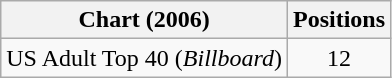<table class="wikitable">
<tr>
<th>Chart (2006)</th>
<th>Positions</th>
</tr>
<tr>
<td>US Adult Top 40 (<em>Billboard</em>)</td>
<td style="text-align:center;">12</td>
</tr>
</table>
